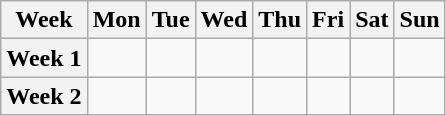<table class="wikitable">
<tr>
<th>Week</th>
<th>Mon</th>
<th>Tue</th>
<th>Wed</th>
<th>Thu</th>
<th>Fri</th>
<th>Sat</th>
<th>Sun</th>
</tr>
<tr>
<th>Week 1</th>
<td></td>
<td></td>
<td></td>
<td></td>
<td></td>
<td></td>
<td></td>
</tr>
<tr>
<th>Week 2</th>
<td></td>
<td></td>
<td></td>
<td></td>
<td></td>
<td></td>
<td></td>
</tr>
</table>
